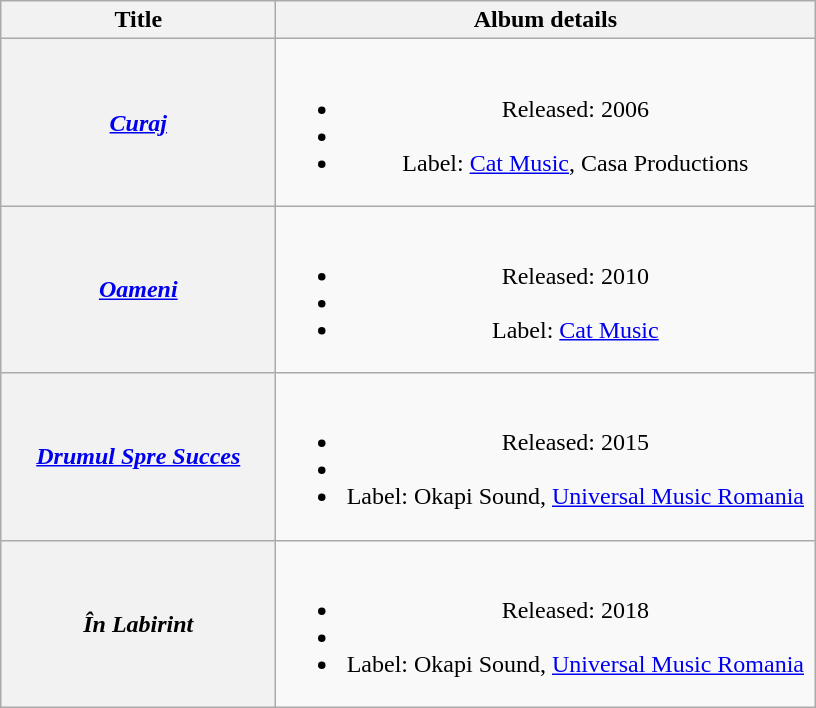<table class="wikitable plainrowheaders" style="text-align:center;">
<tr>
<th scope="col" style="width:11em;">Title</th>
<th scope="col" style="width:22em;">Album details</th>
</tr>
<tr>
<th scope="row"><em><a href='#'>Curaj</a></em></th>
<td><br><ul><li>Released: 2006</li><li></li><li>Label: <a href='#'>Cat Music</a>, Casa Productions</li></ul></td>
</tr>
<tr>
<th scope="row"><em><a href='#'>Oameni</a></em></th>
<td><br><ul><li>Released: 2010</li><li></li><li>Label: <a href='#'>Cat Music</a></li></ul></td>
</tr>
<tr>
<th scope="row"><em><a href='#'>Drumul Spre Succes</a></em></th>
<td><br><ul><li>Released: 2015</li><li></li><li>Label: Okapi Sound, <a href='#'>Universal Music Romania</a></li></ul></td>
</tr>
<tr>
<th scope="row"><em>În Labirint</em><br></th>
<td><br><ul><li>Released: 2018</li><li></li><li>Label: Okapi Sound, <a href='#'>Universal Music Romania</a></li></ul></td>
</tr>
</table>
